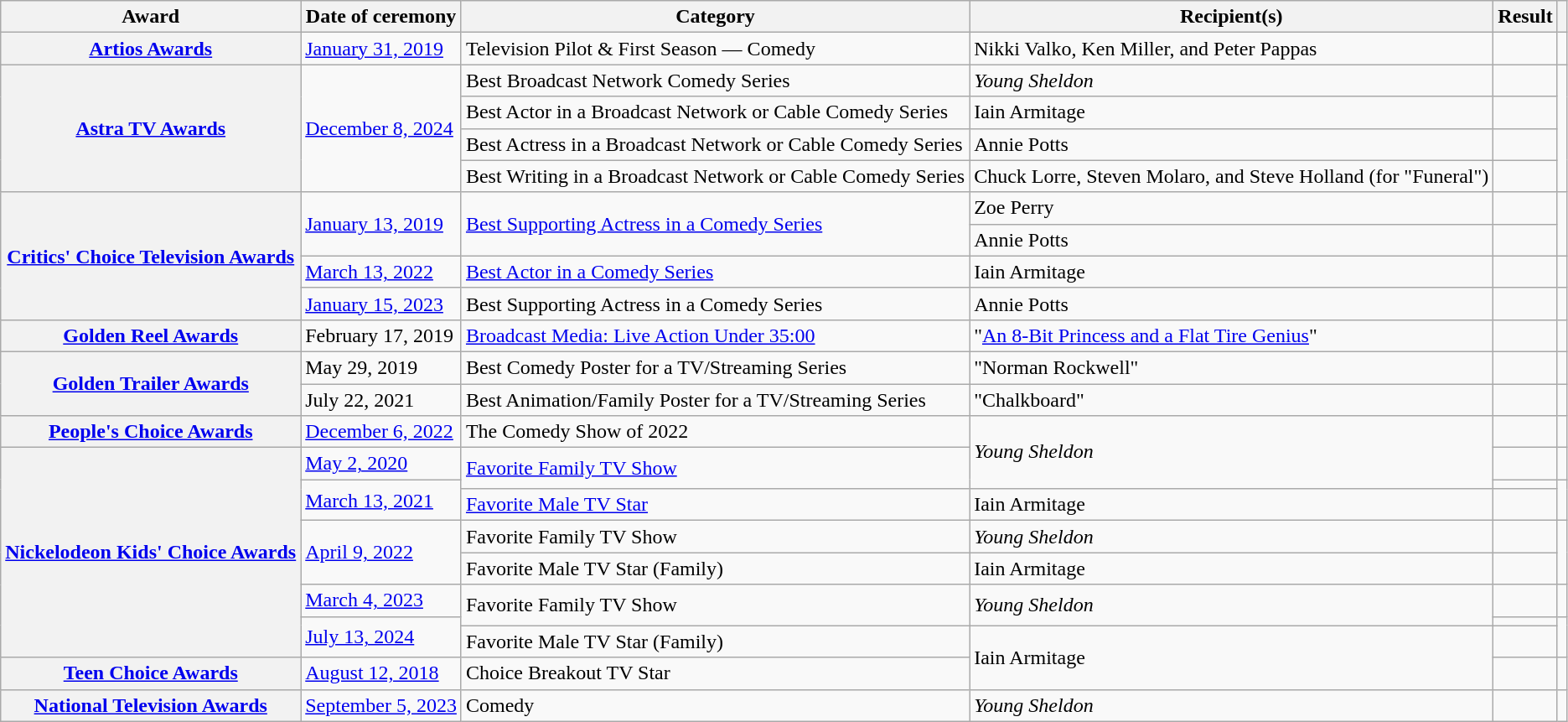<table class="wikitable sortable plainrowheaders">
<tr>
<th scope="col">Award</th>
<th scope="col">Date of ceremony</th>
<th scope="col">Category</th>
<th scope="col">Recipient(s)</th>
<th scope="col">Result</th>
<th scope="col" class="unsortable"></th>
</tr>
<tr>
<th scope="row" style="text-align:center;"><a href='#'>Artios Awards</a></th>
<td><a href='#'>January 31, 2019</a></td>
<td>Television Pilot & First Season — Comedy</td>
<td>Nikki Valko, Ken Miller, and Peter Pappas</td>
<td></td>
<td style="text-align:center;"></td>
</tr>
<tr>
<th scope="row" rowspan="4" style="text-align:center;"><a href='#'>Astra TV Awards</a></th>
<td rowspan="4"><a href='#'>December 8, 2024</a></td>
<td>Best Broadcast Network Comedy Series</td>
<td><em>Young Sheldon</em></td>
<td></td>
<td rowspan="4" style="text-align:center;"></td>
</tr>
<tr>
<td>Best Actor in a Broadcast Network or Cable Comedy Series</td>
<td>Iain Armitage</td>
<td></td>
</tr>
<tr>
<td>Best Actress in a Broadcast Network or Cable Comedy Series</td>
<td>Annie Potts</td>
<td></td>
</tr>
<tr>
<td>Best Writing in a Broadcast Network or Cable Comedy Series</td>
<td>Chuck Lorre, Steven Molaro, and Steve Holland (for "Funeral")</td>
<td></td>
</tr>
<tr>
<th scope="row" rowspan="4" style="text-align:center;"><a href='#'>Critics' Choice Television Awards</a></th>
<td rowspan="2"><a href='#'>January 13, 2019</a></td>
<td rowspan="2"><a href='#'>Best Supporting Actress in a Comedy Series</a></td>
<td>Zoe Perry</td>
<td></td>
<td rowspan="2" style="text-align:center;"></td>
</tr>
<tr>
<td>Annie Potts</td>
<td></td>
</tr>
<tr>
<td><a href='#'>March 13, 2022</a></td>
<td><a href='#'>Best Actor in a Comedy Series</a></td>
<td>Iain Armitage</td>
<td></td>
<td style="text-align:center;"></td>
</tr>
<tr>
<td><a href='#'>January 15, 2023</a></td>
<td>Best Supporting Actress in a Comedy Series</td>
<td>Annie Potts</td>
<td></td>
<td style="text-align:center;"></td>
</tr>
<tr>
<th scope="row" style="text-align:center;"><a href='#'>Golden Reel Awards</a></th>
<td>February 17, 2019</td>
<td><a href='#'>Broadcast Media: Live Action Under 35:00</a></td>
<td>"<a href='#'>An 8-Bit Princess and a Flat Tire Genius</a>"</td>
<td></td>
<td style="text-align:center;"></td>
</tr>
<tr>
<th scope="row" rowspan="2" style="text-align:center;"><a href='#'>Golden Trailer Awards</a></th>
<td>May 29, 2019</td>
<td>Best Comedy Poster for a TV/Streaming Series</td>
<td>"Norman Rockwell"</td>
<td></td>
<td style="text-align:center;"></td>
</tr>
<tr>
<td>July 22, 2021</td>
<td>Best Animation/Family Poster for a TV/Streaming Series</td>
<td>"Chalkboard"</td>
<td></td>
<td style="text-align:center;"></td>
</tr>
<tr>
<th scope="row" style="text-align:center;"><a href='#'>People's Choice Awards</a></th>
<td><a href='#'>December 6, 2022</a></td>
<td>The Comedy Show of 2022</td>
<td rowspan="3"><em>Young Sheldon</em></td>
<td></td>
<td style="text-align:center;"></td>
</tr>
<tr>
<th scope="row" rowspan="8" style="text-align:center;"><a href='#'>Nickelodeon Kids' Choice Awards</a></th>
<td><a href='#'>May 2, 2020</a></td>
<td rowspan="2"><a href='#'>Favorite Family TV Show</a></td>
<td></td>
<td style="text-align:center;"></td>
</tr>
<tr>
<td rowspan="2"><a href='#'>March 13, 2021</a></td>
<td></td>
<td rowspan="2" style="text-align:center;"></td>
</tr>
<tr>
<td><a href='#'>Favorite Male TV Star</a></td>
<td>Iain Armitage</td>
<td></td>
</tr>
<tr>
<td rowspan="2"><a href='#'>April 9, 2022</a></td>
<td>Favorite Family TV Show</td>
<td><em>Young Sheldon</em></td>
<td></td>
<td rowspan="2" style="text-align:center;"></td>
</tr>
<tr>
<td>Favorite Male TV Star (Family)</td>
<td>Iain Armitage</td>
<td></td>
</tr>
<tr>
<td><a href='#'>March 4, 2023</a></td>
<td rowspan="2">Favorite Family TV Show</td>
<td rowspan="2"><em>Young Sheldon</em></td>
<td></td>
<td style="text-align:center;"></td>
</tr>
<tr>
<td rowspan="2"><a href='#'>July 13, 2024</a></td>
<td></td>
<td rowspan="2" style="text-align:center;"></td>
</tr>
<tr>
<td>Favorite Male TV Star (Family)</td>
<td rowspan="2">Iain Armitage</td>
<td></td>
</tr>
<tr>
<th scope="row" style="text-align:center;"><a href='#'>Teen Choice Awards</a></th>
<td><a href='#'>August 12, 2018</a></td>
<td>Choice Breakout TV Star</td>
<td></td>
<td style="text-align:center;"></td>
</tr>
<tr>
<th scope="row" style="text-align:center;"><a href='#'>National Television Awards</a></th>
<td><a href='#'>September 5, 2023</a></td>
<td>Comedy</td>
<td><em>Young Sheldon</em></td>
<td></td>
<td style="text-align:center;"></td>
</tr>
</table>
